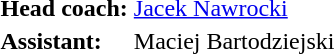<table>
<tr>
<td><strong>Head coach:</strong></td>
<td> <a href='#'>Jacek Nawrocki</a></td>
</tr>
<tr>
<td><strong>Assistant:</strong></td>
<td> Maciej Bartodziejski</td>
</tr>
<tr>
</tr>
</table>
